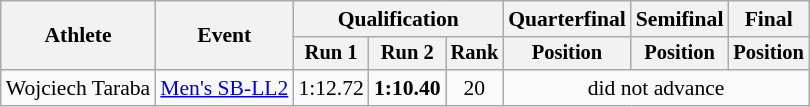<table class="wikitable" style="font-size:90%">
<tr>
<th rowspan="2">Athlete</th>
<th rowspan="2">Event</th>
<th colspan="3">Qualification</th>
<th>Quarterfinal</th>
<th>Semifinal</th>
<th>Final</th>
</tr>
<tr style=font-size:95%>
<th>Run 1</th>
<th>Run 2</th>
<th>Rank</th>
<th>Position</th>
<th>Position</th>
<th>Position</th>
</tr>
<tr align=center>
<td align=left>Wojciech Taraba</td>
<td align=left><a href='#'>Men's SB-LL2</a></td>
<td>1:12.72</td>
<td><strong>1:10.40</strong></td>
<td>20</td>
<td colspan=3>did not advance</td>
</tr>
</table>
